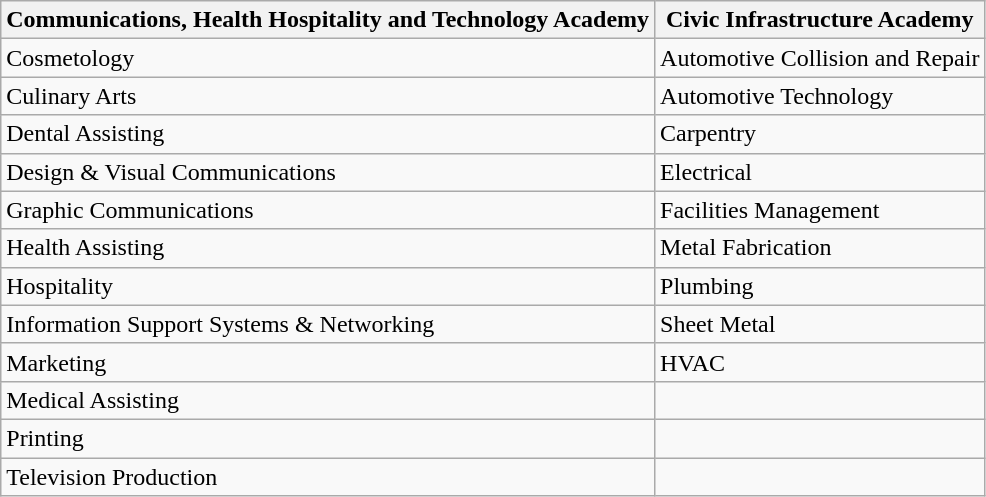<table class="wikitable">
<tr>
<th><strong>Communications, Health Hospitality and Technology Academy </strong></th>
<th><strong>Civic Infrastructure Academy</strong></th>
</tr>
<tr>
<td>Cosmetology</td>
<td>Automotive Collision and Repair</td>
</tr>
<tr>
<td>Culinary Arts</td>
<td>Automotive Technology</td>
</tr>
<tr>
<td>Dental Assisting</td>
<td>Carpentry</td>
</tr>
<tr>
<td>Design & Visual Communications</td>
<td>Electrical</td>
</tr>
<tr>
<td>Graphic Communications</td>
<td>Facilities Management</td>
</tr>
<tr>
<td>Health Assisting</td>
<td>Metal Fabrication</td>
</tr>
<tr>
<td>Hospitality</td>
<td>Plumbing</td>
</tr>
<tr>
<td>Information Support Systems & Networking</td>
<td>Sheet Metal</td>
</tr>
<tr>
<td>Marketing</td>
<td>HVAC</td>
</tr>
<tr>
<td>Medical Assisting</td>
<td></td>
</tr>
<tr>
<td>Printing</td>
<td></td>
</tr>
<tr>
<td>Television Production</td>
<td></td>
</tr>
</table>
